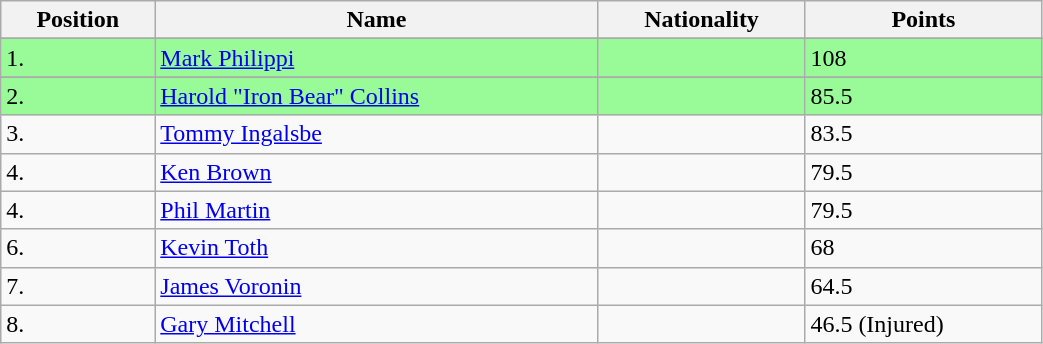<table class="wikitable" style="display: inline-table; width: 55%;">
<tr>
<th>Position</th>
<th>Name</th>
<th>Nationality</th>
<th>Points</th>
</tr>
<tr>
</tr>
<tr style="background:palegreen">
<td>1.</td>
<td><a href='#'>Mark Philippi</a></td>
<td></td>
<td>108</td>
</tr>
<tr>
</tr>
<tr style="background:palegreen">
<td>2.</td>
<td><a href='#'>Harold "Iron Bear" Collins</a></td>
<td></td>
<td>85.5</td>
</tr>
<tr>
<td>3.</td>
<td><a href='#'>Tommy Ingalsbe</a></td>
<td></td>
<td>83.5</td>
</tr>
<tr>
<td>4.</td>
<td><a href='#'>Ken Brown</a></td>
<td></td>
<td>79.5</td>
</tr>
<tr>
<td>4.</td>
<td><a href='#'>Phil Martin</a></td>
<td></td>
<td>79.5</td>
</tr>
<tr>
<td>6.</td>
<td><a href='#'>Kevin Toth</a></td>
<td></td>
<td>68</td>
</tr>
<tr>
<td>7.</td>
<td><a href='#'>James Voronin</a></td>
<td></td>
<td>64.5</td>
</tr>
<tr>
<td>8.</td>
<td><a href='#'>Gary Mitchell</a></td>
<td></td>
<td>46.5 (Injured)</td>
</tr>
</table>
